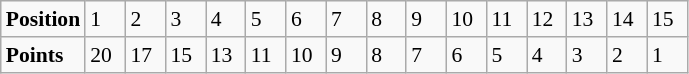<table class="wikitable" style="font-size: 90%;">
<tr>
<td><strong>Position</strong></td>
<td width=20>1</td>
<td width=20>2</td>
<td width=20>3</td>
<td width=20>4</td>
<td width=20>5</td>
<td width=20>6</td>
<td width=20>7</td>
<td width=20>8</td>
<td width=20>9</td>
<td width=20>10</td>
<td width=20>11</td>
<td width=20>12</td>
<td width=20>13</td>
<td width=20>14</td>
<td width=20>15</td>
</tr>
<tr>
<td><strong>Points</strong></td>
<td>20</td>
<td>17</td>
<td>15</td>
<td>13</td>
<td>11</td>
<td>10</td>
<td>9</td>
<td>8</td>
<td>7</td>
<td>6</td>
<td>5</td>
<td>4</td>
<td>3</td>
<td>2</td>
<td>1</td>
</tr>
</table>
